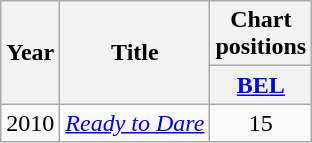<table class="wikitable">
<tr>
<th rowspan="2">Year</th>
<th rowspan="2">Title</th>
<th>Chart positions</th>
</tr>
<tr>
<th width="30"><a href='#'>BEL</a></th>
</tr>
<tr>
<td>2010</td>
<td><em><a href='#'>Ready to Dare</a></em></td>
<td align="center" >15</td>
</tr>
</table>
